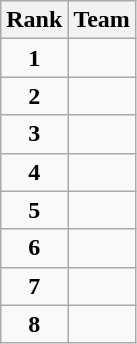<table class="wikitable" style="text-align: center;">
<tr>
<th>Rank</th>
<th>Team</th>
</tr>
<tr>
<td><strong>1</strong></td>
<td align="left"></td>
</tr>
<tr>
<td><strong>2</strong></td>
<td align="left"></td>
</tr>
<tr>
<td><strong>3</strong></td>
<td align="left"></td>
</tr>
<tr>
<td><strong>4</strong></td>
<td align="left"></td>
</tr>
<tr>
<td><strong>5</strong></td>
<td align="left"></td>
</tr>
<tr>
<td><strong>6</strong></td>
<td align="left"></td>
</tr>
<tr>
<td><strong>7</strong></td>
<td align="left"></td>
</tr>
<tr>
<td><strong>8</strong></td>
<td align="left"></td>
</tr>
</table>
